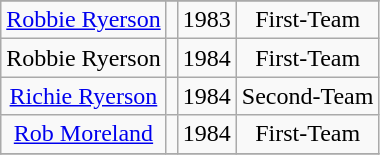<table class="wikitable" style="text-align: center;">
<tr>
</tr>
<tr>
<td><a href='#'>Robbie Ryerson</a></td>
<td></td>
<td>1983</td>
<td>First-Team</td>
</tr>
<tr>
<td>Robbie Ryerson</td>
<td></td>
<td>1984</td>
<td>First-Team</td>
</tr>
<tr>
<td><a href='#'>Richie Ryerson</a></td>
<td></td>
<td>1984</td>
<td>Second-Team</td>
</tr>
<tr>
<td><a href='#'>Rob Moreland</a></td>
<td></td>
<td>1984</td>
<td>First-Team</td>
</tr>
<tr>
</tr>
</table>
